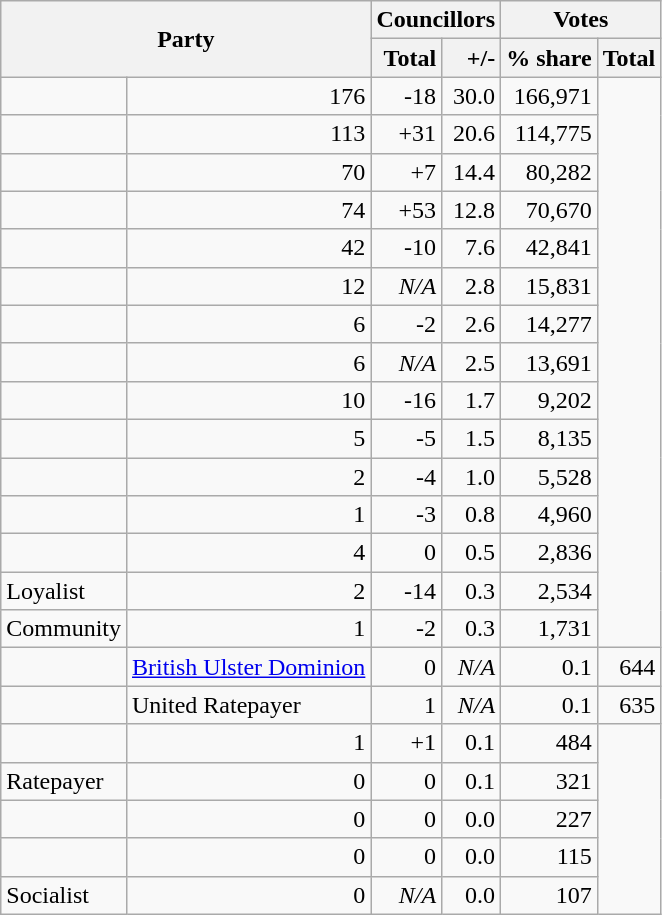<table class="wikitable">
<tr>
<th colspan="2" rowspan="2">Party</th>
<th colspan="2">Councillors</th>
<th colspan="2">Votes</th>
</tr>
<tr>
<th style="text-align: right;" valign="top">Total</th>
<th style="text-align: right;" valign="top">+/-</th>
<th style="text-align: right;" valign="top">% share</th>
<th style="text-align: right;" valign="top">Total</th>
</tr>
<tr>
<td></td>
<td align="right">176</td>
<td align="right">-18</td>
<td align="right">30.0</td>
<td align="right">166,971</td>
</tr>
<tr>
<td></td>
<td align="right">113</td>
<td align="right">+31</td>
<td align="right">20.6</td>
<td align="right">114,775</td>
</tr>
<tr>
<td></td>
<td align="right">70</td>
<td align="right">+7</td>
<td align="right">14.4</td>
<td align="right">80,282</td>
</tr>
<tr>
<td></td>
<td align="right">74</td>
<td align="right">+53</td>
<td align="right">12.8</td>
<td align="right">70,670</td>
</tr>
<tr>
<td></td>
<td align="right">42</td>
<td align="right">-10</td>
<td align="right">7.6</td>
<td align="right">42,841</td>
</tr>
<tr>
<td></td>
<td align="right">12</td>
<td align="right"><em>N/A</em></td>
<td align="right">2.8</td>
<td align="right">15,831</td>
</tr>
<tr>
<td></td>
<td align="right">6</td>
<td align="right">-2</td>
<td align="right">2.6</td>
<td align="right">14,277</td>
</tr>
<tr>
<td></td>
<td align="right">6</td>
<td align="right"><em>N/A</em></td>
<td align="right">2.5</td>
<td align="right">13,691</td>
</tr>
<tr>
<td></td>
<td align="right">10</td>
<td align="right">-16</td>
<td align="right">1.7</td>
<td align="right">9,202</td>
</tr>
<tr>
<td></td>
<td align="right">5</td>
<td align="right">-5</td>
<td align="right">1.5</td>
<td align="right">8,135</td>
</tr>
<tr>
<td></td>
<td align="right">2</td>
<td align="right">-4</td>
<td align="right">1.0</td>
<td align="right">5,528</td>
</tr>
<tr>
<td></td>
<td align="right">1</td>
<td align="right">-3</td>
<td align="right">0.8</td>
<td align="right">4,960</td>
</tr>
<tr>
<td></td>
<td align="right">4</td>
<td align="right">0</td>
<td align="right">0.5</td>
<td align="right">2,836</td>
</tr>
<tr>
<td> Loyalist</td>
<td align="right">2</td>
<td align="right">-14</td>
<td align="right">0.3</td>
<td align="right">2,534</td>
</tr>
<tr>
<td> Community</td>
<td align="right">1</td>
<td align="right">-2</td>
<td align="right">0.3</td>
<td align="right">1,731</td>
</tr>
<tr>
<td></td>
<td><a href='#'>British Ulster Dominion</a></td>
<td align="right">0</td>
<td align="right"><em>N/A</em></td>
<td align="right">0.1</td>
<td align="right">644</td>
</tr>
<tr>
<td></td>
<td>United Ratepayer</td>
<td align="right">1</td>
<td align="right"><em>N/A</em></td>
<td align="right">0.1</td>
<td align="right">635</td>
</tr>
<tr>
<td></td>
<td align="right">1</td>
<td align="right">+1</td>
<td align="right">0.1</td>
<td align="right">484</td>
</tr>
<tr>
<td> Ratepayer</td>
<td align="right">0</td>
<td align="right">0</td>
<td align="right">0.1</td>
<td align="right">321</td>
</tr>
<tr>
<td></td>
<td align="right">0</td>
<td align="right">0</td>
<td align="right">0.0</td>
<td align="right">227</td>
</tr>
<tr>
<td></td>
<td align="right">0</td>
<td align="right">0</td>
<td align="right">0.0</td>
<td align="right">115</td>
</tr>
<tr>
<td> Socialist</td>
<td align="right">0</td>
<td align="right"><em>N/A</em></td>
<td align="right">0.0</td>
<td align="right">107</td>
</tr>
</table>
